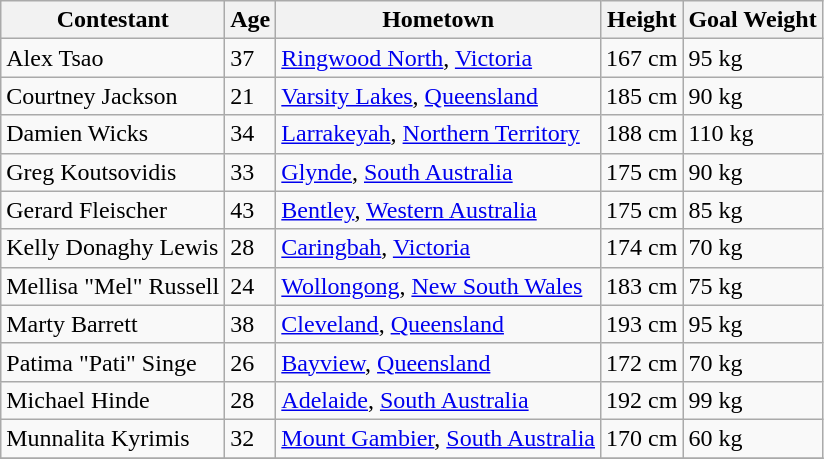<table class="wikitable">
<tr>
<th>Contestant</th>
<th>Age</th>
<th>Hometown</th>
<th>Height</th>
<th>Goal Weight</th>
</tr>
<tr>
<td>Alex Tsao</td>
<td>37</td>
<td><a href='#'>Ringwood North</a>, <a href='#'>Victoria</a></td>
<td>167 cm</td>
<td>95 kg</td>
</tr>
<tr>
<td>Courtney Jackson </td>
<td>21</td>
<td><a href='#'>Varsity Lakes</a>, <a href='#'>Queensland</a></td>
<td>185 cm</td>
<td>90 kg</td>
</tr>
<tr>
<td>Damien Wicks</td>
<td>34</td>
<td><a href='#'>Larrakeyah</a>, <a href='#'>Northern Territory</a></td>
<td>188 cm</td>
<td>110 kg</td>
</tr>
<tr>
<td>Greg Koutsovidis</td>
<td>33</td>
<td><a href='#'>Glynde</a>, <a href='#'>South Australia</a></td>
<td>175 cm</td>
<td>90 kg</td>
</tr>
<tr>
<td>Gerard Fleischer</td>
<td>43</td>
<td><a href='#'>Bentley</a>, <a href='#'>Western Australia</a></td>
<td>175 cm</td>
<td>85 kg</td>
</tr>
<tr>
<td>Kelly Donaghy Lewis</td>
<td>28</td>
<td><a href='#'>Caringbah</a>, <a href='#'>Victoria</a></td>
<td>174 cm</td>
<td>70 kg</td>
</tr>
<tr>
<td>Mellisa "Mel" Russell</td>
<td>24</td>
<td><a href='#'>Wollongong</a>, <a href='#'>New South Wales</a></td>
<td>183 cm</td>
<td>75 kg</td>
</tr>
<tr>
<td>Marty Barrett</td>
<td>38</td>
<td><a href='#'>Cleveland</a>, <a href='#'>Queensland</a></td>
<td>193 cm</td>
<td>95 kg</td>
</tr>
<tr>
<td>Patima "Pati" Singe</td>
<td>26</td>
<td><a href='#'>Bayview</a>, <a href='#'>Queensland</a></td>
<td>172 cm</td>
<td>70 kg</td>
</tr>
<tr>
<td>Michael Hinde</td>
<td>28</td>
<td><a href='#'>Adelaide</a>, <a href='#'>South Australia</a></td>
<td>192 cm</td>
<td>99 kg</td>
</tr>
<tr>
<td>Munnalita Kyrimis</td>
<td>32</td>
<td><a href='#'>Mount Gambier</a>, <a href='#'>South Australia</a></td>
<td>170 cm</td>
<td>60 kg</td>
</tr>
<tr>
</tr>
</table>
